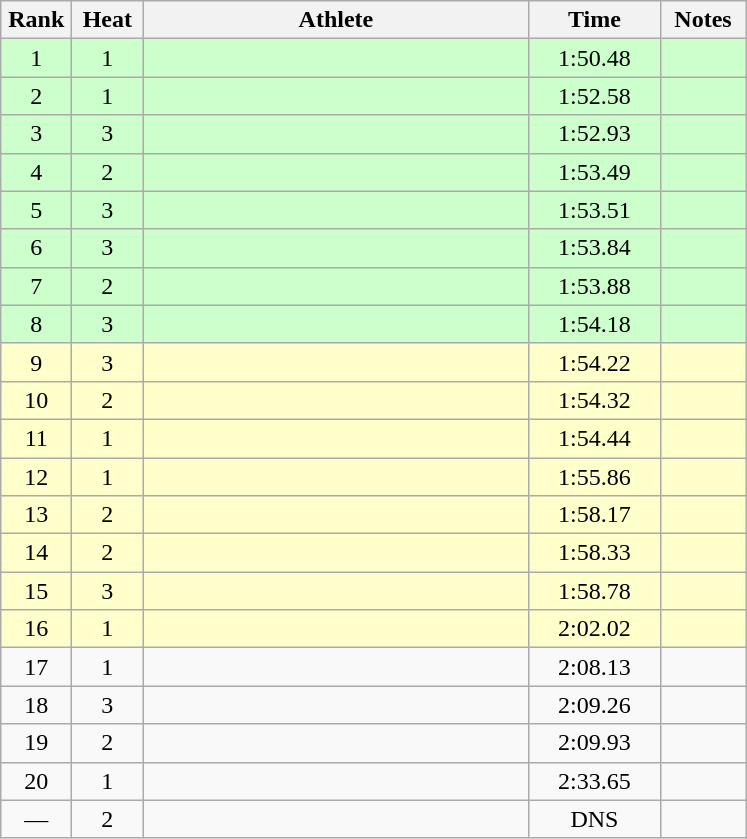<table class="wikitable" style="text-align:center">
<tr>
<th width=40>Rank</th>
<th width=40>Heat</th>
<th width=250>Athlete</th>
<th width=80>Time</th>
<th width=50>Notes</th>
</tr>
<tr bgcolor="ccffcc">
<td>1</td>
<td>1</td>
<td align=left></td>
<td>1:50.48</td>
<td></td>
</tr>
<tr bgcolor="ccffcc">
<td>2</td>
<td>1</td>
<td align=left></td>
<td>1:52.58</td>
<td></td>
</tr>
<tr bgcolor="ccffcc">
<td>3</td>
<td>3</td>
<td align=left></td>
<td>1:52.93</td>
<td></td>
</tr>
<tr bgcolor="ccffcc">
<td>4</td>
<td>2</td>
<td align=left></td>
<td>1:53.49</td>
<td></td>
</tr>
<tr bgcolor="ccffcc">
<td>5</td>
<td>3</td>
<td align=left></td>
<td>1:53.51</td>
<td></td>
</tr>
<tr bgcolor="ccffcc">
<td>6</td>
<td>3</td>
<td align=left></td>
<td>1:53.84</td>
<td></td>
</tr>
<tr bgcolor="ccffcc">
<td>7</td>
<td>2</td>
<td align=left></td>
<td>1:53.88</td>
<td></td>
</tr>
<tr bgcolor="ccffcc">
<td>8</td>
<td>3</td>
<td align=left></td>
<td>1:54.18</td>
<td></td>
</tr>
<tr bgcolor="ffffcc">
<td>9</td>
<td>3</td>
<td align=left></td>
<td>1:54.22</td>
<td></td>
</tr>
<tr bgcolor="ffffcc">
<td>10</td>
<td>2</td>
<td align=left></td>
<td>1:54.32</td>
<td></td>
</tr>
<tr bgcolor="ffffcc">
<td>11</td>
<td>1</td>
<td align=left></td>
<td>1:54.44</td>
<td></td>
</tr>
<tr bgcolor="ffffcc">
<td>12</td>
<td>1</td>
<td align=left></td>
<td>1:55.86</td>
<td></td>
</tr>
<tr bgcolor="ffffcc">
<td>13</td>
<td>2</td>
<td align=left></td>
<td>1:58.17</td>
<td></td>
</tr>
<tr bgcolor="ffffcc">
<td>14</td>
<td>2</td>
<td align=left></td>
<td>1:58.33</td>
<td></td>
</tr>
<tr bgcolor="ffffcc">
<td>15</td>
<td>3</td>
<td align=left></td>
<td>1:58.78</td>
<td></td>
</tr>
<tr bgcolor="ffffcc">
<td>16</td>
<td>1</td>
<td align=left></td>
<td>2:02.02</td>
<td></td>
</tr>
<tr>
<td>17</td>
<td>1</td>
<td align=left></td>
<td>2:08.13</td>
<td></td>
</tr>
<tr>
<td>18</td>
<td>3</td>
<td align=left></td>
<td>2:09.26</td>
<td></td>
</tr>
<tr>
<td>19</td>
<td>2</td>
<td align=left></td>
<td>2:09.93</td>
<td></td>
</tr>
<tr>
<td>20</td>
<td>1</td>
<td align=left></td>
<td>2:33.65</td>
<td></td>
</tr>
<tr>
<td>—</td>
<td>2</td>
<td align=left></td>
<td>DNS</td>
<td></td>
</tr>
</table>
